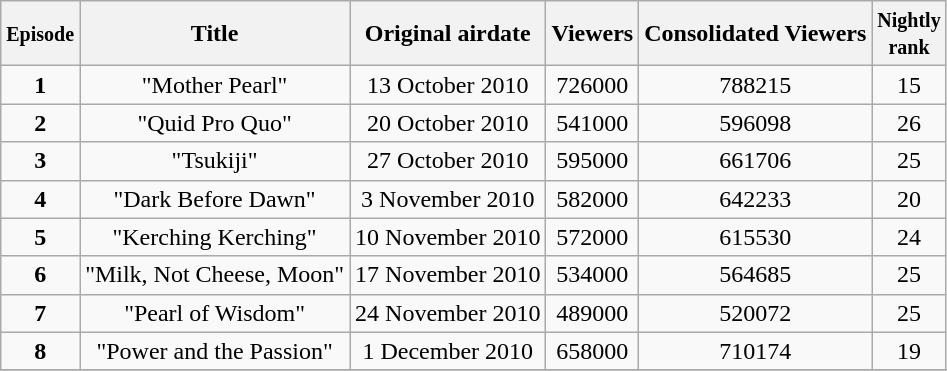<table class="wikitable sortable">
<tr>
<th><small>Episode</small></th>
<th>Title</th>
<th>Original airdate</th>
<th>Viewers</th>
<th>Consolidated Viewers</th>
<th><small>Nightly</small><br><small>rank</small></th>
</tr>
<tr>
<td style="text-align:center"><strong>1</strong></td>
<td style="text-align:center">"Mother Pearl"</td>
<td style="text-align:center">13 October 2010</td>
<td style="text-align:center">726000</td>
<td style="text-align:center">788215</td>
<td style="text-align:center">15</td>
</tr>
<tr>
<td style="text-align:center"><strong>2</strong></td>
<td style="text-align:center">"Quid Pro Quo"</td>
<td style="text-align:center">20 October 2010</td>
<td style="text-align:center">541000</td>
<td style="text-align:center">596098</td>
<td style="text-align:center">26</td>
</tr>
<tr>
<td style="text-align:center"><strong>3</strong></td>
<td style="text-align:center">"Tsukiji"</td>
<td style="text-align:center">27 October 2010</td>
<td style="text-align:center">595000</td>
<td style="text-align:center">661706</td>
<td style="text-align:center">25</td>
</tr>
<tr>
<td style="text-align:center"><strong>4</strong></td>
<td style="text-align:center">"Dark Before Dawn"</td>
<td style="text-align:center">3 November 2010</td>
<td style="text-align:center">582000</td>
<td style="text-align:center">642233</td>
<td style="text-align:center">20</td>
</tr>
<tr>
<td style="text-align:center"><strong>5</strong></td>
<td style="text-align:center">"Kerching Kerching"</td>
<td style="text-align:center">10 November 2010</td>
<td style="text-align:center">572000</td>
<td style="text-align:center">615530</td>
<td style="text-align:center">24</td>
</tr>
<tr>
<td style="text-align:center"><strong>6</strong></td>
<td style="text-align:center">"Milk, Not Cheese, Moon"</td>
<td style="text-align:center">17 November 2010</td>
<td style="text-align:center">534000</td>
<td style="text-align:center">564685</td>
<td style="text-align:center">25</td>
</tr>
<tr>
<td style="text-align:center"><strong>7</strong></td>
<td style="text-align:center">"Pearl of Wisdom"</td>
<td style="text-align:center">24 November 2010</td>
<td style="text-align:center">489000</td>
<td style="text-align:center">520072</td>
<td style="text-align:center">25</td>
</tr>
<tr>
<td style="text-align:center"><strong>8</strong></td>
<td style="text-align:center">"Power and the Passion"</td>
<td style="text-align:center">1 December 2010</td>
<td style="text-align:center">658000</td>
<td style="text-align:center">710174</td>
<td style="text-align:center">19</td>
</tr>
<tr>
</tr>
</table>
